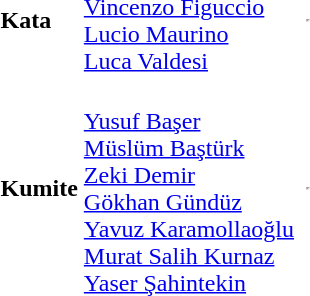<table>
<tr>
<td><strong>Kata</strong></td>
<td><br><a href='#'>Vincenzo Figuccio</a><br><a href='#'>Lucio Maurino</a><br><a href='#'>Luca Valdesi</a></td>
<td></td>
<td><hr></td>
</tr>
<tr>
<td><strong>Kumite</strong></td>
<td><br><a href='#'>Yusuf Başer</a><br><a href='#'>Müslüm Baştürk</a><br><a href='#'>Zeki Demir</a><br><a href='#'>Gökhan Gündüz</a><br><a href='#'>Yavuz Karamollaoğlu</a><br><a href='#'>Murat Salih Kurnaz</a><br><a href='#'>Yaser Şahintekin</a></td>
<td></td>
<td><hr></td>
</tr>
</table>
